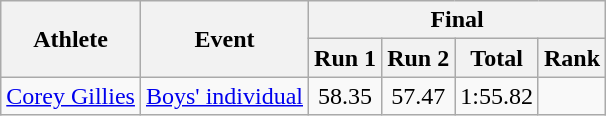<table class="wikitable">
<tr>
<th rowspan=2>Athlete</th>
<th rowspan=2>Event</th>
<th colspan=4>Final</th>
</tr>
<tr>
<th>Run 1</th>
<th>Run 2</th>
<th>Total</th>
<th>Rank</th>
</tr>
<tr>
<td><a href='#'>Corey Gillies</a></td>
<td><a href='#'>Boys' individual</a></td>
<td align="center">58.35</td>
<td align="center">57.47</td>
<td align="center">1:55.82</td>
<td align="center"></td>
</tr>
</table>
